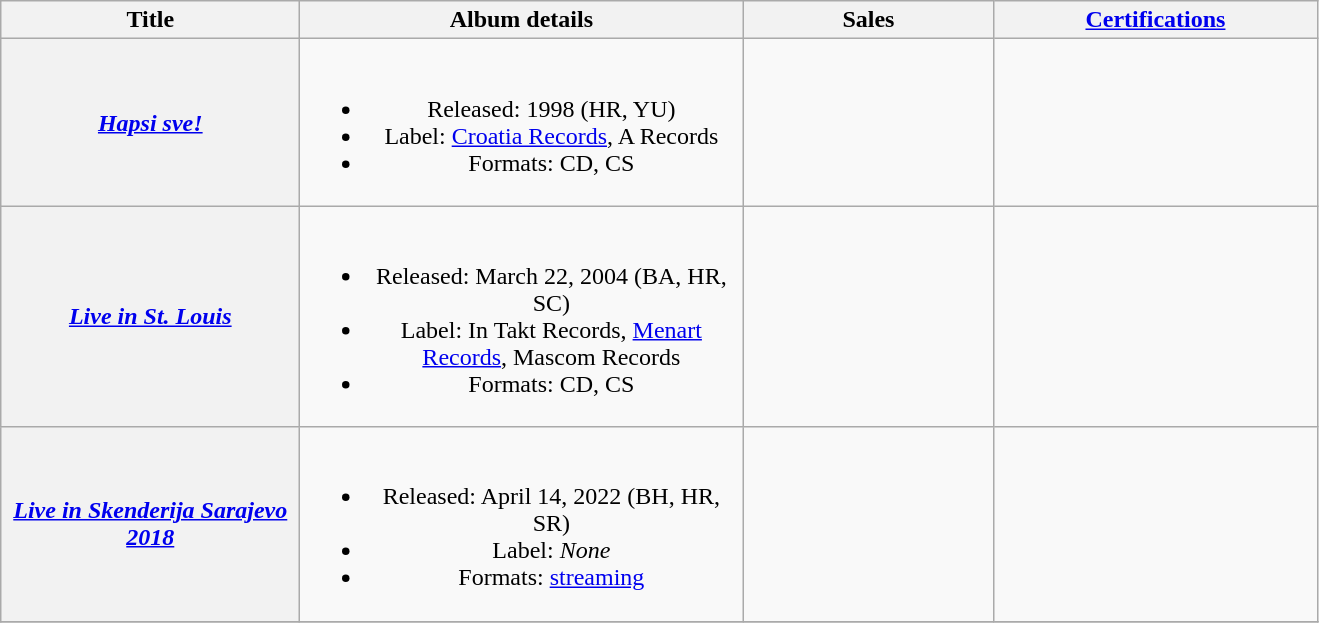<table class="wikitable plainrowheaders" style="text-align:center;">
<tr>
<th scope="col" style="width:12em;">Title</th>
<th scope="col" style="width:18em;">Album details</th>
<th scope="col" style="width:10em;">Sales</th>
<th scope="col" style="width:13em;"><a href='#'>Certifications</a></th>
</tr>
<tr>
<th scope="row"><em><a href='#'>Hapsi sve!</a></em></th>
<td><br><ul><li>Released: 1998 <span>(HR, YU)</span></li><li>Label: <a href='#'>Croatia Records</a>, A Records</li><li>Formats: CD, CS</li></ul></td>
<td></td>
<td></td>
</tr>
<tr>
<th scope="row"><em><a href='#'>Live in St. Louis</a></em></th>
<td><br><ul><li>Released: March 22, 2004 <span>(BA, HR, SC)</span></li><li>Label: In Takt Records, <a href='#'>Menart Records</a>, Mascom Records</li><li>Formats: CD, CS</li></ul></td>
<td></td>
<td></td>
</tr>
<tr>
<th scope="row"><em><a href='#'>Live in Skenderija Sarajevo 2018</a></em></th>
<td><br><ul><li>Released: April 14, 2022 <span>(BH, HR, SR)</span></li><li>Label: <em>None</em></li><li>Formats: <a href='#'>streaming</a></li></ul></td>
<td></td>
<td></td>
</tr>
<tr>
</tr>
</table>
